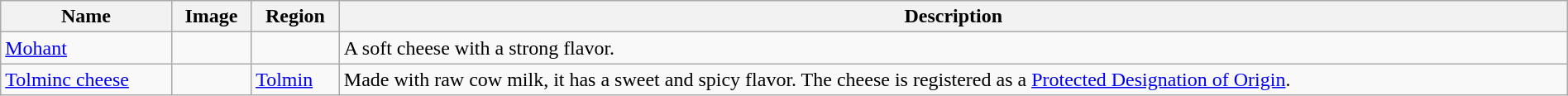<table class="wikitable sortable" style="width:100%">
<tr>
<th>Name</th>
<th class="unsortable">Image</th>
<th>Region</th>
<th>Description</th>
</tr>
<tr>
<td><a href='#'>Mohant</a></td>
<td></td>
<td></td>
<td>A soft cheese with a strong flavor.</td>
</tr>
<tr>
<td><a href='#'>Tolminc cheese</a></td>
<td></td>
<td><a href='#'>Tolmin</a></td>
<td>Made with raw cow milk, it has a sweet and spicy flavor. The cheese is registered as a <a href='#'>Protected Designation of Origin</a>.</td>
</tr>
</table>
